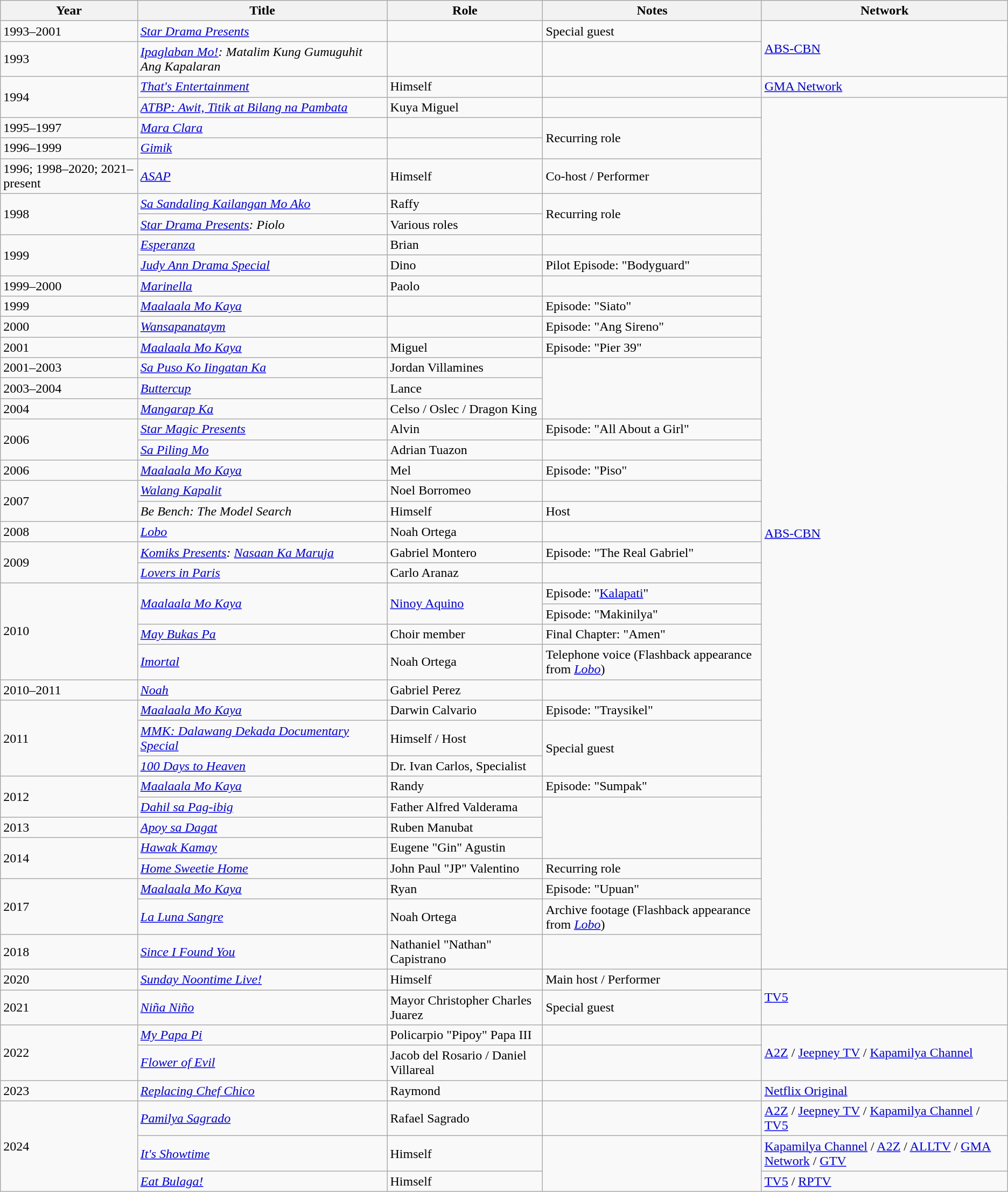<table class="wikitable sortable">
<tr>
<th>Year</th>
<th>Title</th>
<th>Role</th>
<th>Notes</th>
<th>Network</th>
</tr>
<tr>
<td>1993–2001</td>
<td><em><a href='#'>Star Drama Presents</a></em></td>
<td></td>
<td>Special guest</td>
<td rowspan="2"><a href='#'>ABS-CBN</a></td>
</tr>
<tr>
<td>1993</td>
<td><em><a href='#'>Ipaglaban Mo!</a>: Matalim Kung Gumuguhit Ang Kapalaran</em></td>
<td></td>
<td></td>
</tr>
<tr>
<td rowspan="2">1994</td>
<td><em><a href='#'>That's Entertainment</a></em></td>
<td>Himself</td>
<td></td>
<td><a href='#'>GMA Network</a></td>
</tr>
<tr>
<td><em><a href='#'>ATBP: Awit, Titik at Bilang na Pambata</a></em></td>
<td>Kuya Miguel</td>
<td></td>
<td rowspan=39><a href='#'>ABS-CBN</a></td>
</tr>
<tr>
<td>1995–1997</td>
<td><em><a href='#'>Mara Clara</a></em></td>
<td></td>
<td rowspan=2>Recurring role</td>
</tr>
<tr>
<td>1996–1999</td>
<td><em><a href='#'>Gimik</a></em></td>
<td></td>
</tr>
<tr>
<td>1996; 1998–2020; 2021–present</td>
<td><em><a href='#'>ASAP</a></em></td>
<td>Himself</td>
<td>Co-host / Performer</td>
</tr>
<tr>
<td rowspan="2">1998</td>
<td><em><a href='#'>Sa Sandaling Kailangan Mo Ako</a></em></td>
<td>Raffy</td>
<td rowspan=2>Recurring role</td>
</tr>
<tr>
<td><em><a href='#'>Star Drama Presents</a>: Piolo</em></td>
<td>Various roles</td>
</tr>
<tr>
<td rowspan="2">1999</td>
<td><em><a href='#'>Esperanza</a></em></td>
<td>Brian</td>
<td></td>
</tr>
<tr>
<td><em><a href='#'>Judy Ann Drama Special</a></em></td>
<td>Dino</td>
<td>Pilot Episode: "Bodyguard"</td>
</tr>
<tr>
<td>1999–2000</td>
<td><em><a href='#'>Marinella</a></em></td>
<td>Paolo</td>
</tr>
<tr>
<td>1999</td>
<td><em><a href='#'>Maalaala Mo Kaya</a></em></td>
<td></td>
<td>Episode: "Siato"</td>
</tr>
<tr>
<td>2000</td>
<td><em><a href='#'>Wansapanataym</a></em></td>
<td></td>
<td>Episode: "Ang Sireno"</td>
</tr>
<tr>
<td>2001</td>
<td><em><a href='#'>Maalaala Mo Kaya</a></em></td>
<td>Miguel</td>
<td>Episode: "Pier 39"</td>
</tr>
<tr>
<td>2001–2003</td>
<td><em><a href='#'>Sa Puso Ko Iingatan Ka</a></em></td>
<td>Jordan Villamines</td>
<td rowspan="3"></td>
</tr>
<tr>
<td>2003–2004</td>
<td><em><a href='#'>Buttercup</a></em></td>
<td>Lance</td>
</tr>
<tr>
<td>2004</td>
<td><em><a href='#'>Mangarap Ka</a></em></td>
<td>Celso / Oslec / Dragon King</td>
</tr>
<tr>
<td rowspan="2">2006</td>
<td><em><a href='#'>Star Magic Presents</a></em></td>
<td>Alvin</td>
<td>Episode: "All About a Girl"</td>
</tr>
<tr>
<td><em><a href='#'>Sa Piling Mo</a></em></td>
<td>Adrian Tuazon</td>
<td></td>
</tr>
<tr>
<td>2006</td>
<td><em><a href='#'>Maalaala Mo Kaya</a></em></td>
<td>Mel</td>
<td>Episode: "Piso"</td>
</tr>
<tr>
<td rowspan="2">2007</td>
<td><em><a href='#'>Walang Kapalit</a></em></td>
<td>Noel Borromeo</td>
<td></td>
</tr>
<tr>
<td><em>Be Bench: The Model Search</em></td>
<td>Himself</td>
<td>Host</td>
</tr>
<tr>
<td>2008</td>
<td><em><a href='#'>Lobo</a></em></td>
<td>Noah Ortega</td>
<td></td>
</tr>
<tr>
<td rowspan="2">2009</td>
<td><em><a href='#'>Komiks Presents</a>: <a href='#'>Nasaan Ka Maruja</a></em></td>
<td>Gabriel Montero</td>
<td>Episode: "The Real Gabriel"</td>
</tr>
<tr>
<td><em><a href='#'>Lovers in Paris</a></em></td>
<td>Carlo Aranaz</td>
<td></td>
</tr>
<tr>
<td rowspan="4">2010</td>
<td rowspan=2><em><a href='#'>Maalaala Mo Kaya</a></em></td>
<td rowspan=2><a href='#'>Ninoy Aquino</a></td>
<td>Episode: "<a href='#'>Kalapati</a>"</td>
</tr>
<tr>
<td>Episode: "Makinilya"</td>
</tr>
<tr>
<td><em><a href='#'>May Bukas Pa</a></em></td>
<td>Choir member</td>
<td>Final Chapter: "Amen"</td>
</tr>
<tr>
<td><em><a href='#'>Imortal</a></em></td>
<td>Noah Ortega</td>
<td>Telephone voice (Flashback appearance from <em><a href='#'>Lobo</a></em>)</td>
</tr>
<tr>
<td>2010–2011</td>
<td><em><a href='#'>Noah</a></em></td>
<td>Gabriel Perez</td>
<td></td>
</tr>
<tr>
<td rowspan="3">2011</td>
<td><em><a href='#'>Maalaala Mo Kaya</a></em></td>
<td>Darwin Calvario</td>
<td>Episode: "Traysikel"</td>
</tr>
<tr>
<td><em><a href='#'>MMK: Dalawang Dekada Documentary Special</a></em></td>
<td>Himself / Host</td>
<td rowspan="2">Special guest</td>
</tr>
<tr>
<td><em><a href='#'>100 Days to Heaven</a></em></td>
<td>Dr. Ivan Carlos, Specialist</td>
</tr>
<tr>
<td rowspan="2">2012</td>
<td><em><a href='#'>Maalaala Mo Kaya</a></em></td>
<td>Randy</td>
<td>Episode: "Sumpak"</td>
</tr>
<tr>
<td><em><a href='#'>Dahil sa Pag-ibig</a></em></td>
<td>Father Alfred Valderama</td>
<td rowspan="3"></td>
</tr>
<tr>
<td>2013</td>
<td><em><a href='#'>Apoy sa Dagat</a></em></td>
<td>Ruben Manubat</td>
</tr>
<tr>
<td rowspan="2">2014</td>
<td><em><a href='#'>Hawak Kamay</a></em></td>
<td>Eugene "Gin" Agustin</td>
</tr>
<tr>
<td><em><a href='#'>Home Sweetie Home</a></em></td>
<td>John Paul "JP" Valentino</td>
<td>Recurring role</td>
</tr>
<tr>
<td rowspan="2">2017</td>
<td><em><a href='#'>Maalaala Mo Kaya</a></em></td>
<td>Ryan</td>
<td>Episode: "Upuan"</td>
</tr>
<tr>
<td><em><a href='#'>La Luna Sangre</a></em></td>
<td>Noah Ortega</td>
<td>Archive footage (Flashback appearance from <em><a href='#'>Lobo</a></em>)</td>
</tr>
<tr>
<td>2018</td>
<td><em><a href='#'>Since I Found You</a></em></td>
<td>Nathaniel "Nathan" Capistrano</td>
<td></td>
</tr>
<tr>
<td>2020</td>
<td><em><a href='#'>Sunday Noontime Live!</a></em></td>
<td>Himself</td>
<td>Main host / Performer</td>
<td rowspan=2><a href='#'>TV5</a></td>
</tr>
<tr>
<td>2021</td>
<td><em><a href='#'>Niña Niño</a></em></td>
<td>Mayor Christopher Charles Juarez</td>
<td>Special guest</td>
</tr>
<tr>
<td rowspan="2">2022</td>
<td><em><a href='#'>My Papa Pi</a></em></td>
<td>Policarpio "Pipoy" Papa III</td>
<td></td>
<td rowspan="2"><a href='#'>A2Z</a> / <a href='#'>Jeepney TV</a> / <a href='#'>Kapamilya Channel</a></td>
</tr>
<tr>
<td><em><a href='#'>Flower of Evil</a></em></td>
<td>Jacob del Rosario / Daniel Villareal</td>
<td></td>
</tr>
<tr>
<td>2023</td>
<td><em><a href='#'>Replacing Chef Chico</a></em></td>
<td>Raymond</td>
<td></td>
<td><a href='#'>Netflix Original</a></td>
</tr>
<tr>
<td rowspan="3">2024</td>
<td><em><a href='#'>Pamilya Sagrado</a></em></td>
<td>Rafael Sagrado</td>
<td></td>
<td><a href='#'>A2Z</a> / <a href='#'>Jeepney TV</a> / <a href='#'>Kapamilya Channel</a> / <a href='#'>TV5</a></td>
</tr>
<tr>
<td><em><a href='#'>It's Showtime</a></em></td>
<td>Himself</td>
<td rowspan="2"></td>
<td><a href='#'>Kapamilya Channel</a> / <a href='#'>A2Z</a> / <a href='#'>ALLTV</a> / <a href='#'>GMA Network</a> / <a href='#'>GTV</a></td>
</tr>
<tr>
<td><em><a href='#'>Eat Bulaga!</a></em></td>
<td>Himself</td>
<td><a href='#'>TV5</a> / <a href='#'>RPTV</a></td>
</tr>
</table>
